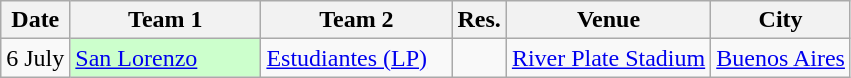<table class=wikitable>
<tr>
<th>Date</th>
<th width=120px>Team 1</th>
<th width=120px>Team 2</th>
<th>Res.</th>
<th>Venue</th>
<th>City</th>
</tr>
<tr>
<td>6 July</td>
<td bgcolor= #ccffcc><a href='#'>San Lorenzo</a></td>
<td><a href='#'>Estudiantes (LP)</a></td>
<td></td>
<td><a href='#'>River Plate Stadium</a></td>
<td><a href='#'>Buenos Aires</a></td>
</tr>
</table>
